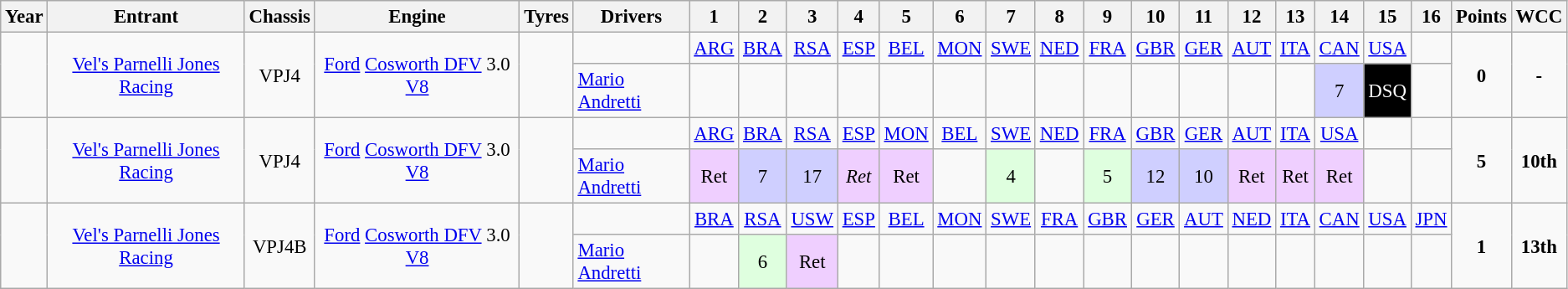<table class="wikitable" style="text-align:center; font-size:95%">
<tr>
<th>Year</th>
<th>Entrant</th>
<th>Chassis</th>
<th>Engine</th>
<th>Tyres</th>
<th>Drivers</th>
<th>1</th>
<th>2</th>
<th>3</th>
<th>4</th>
<th>5</th>
<th>6</th>
<th>7</th>
<th>8</th>
<th>9</th>
<th>10</th>
<th>11</th>
<th>12</th>
<th>13</th>
<th>14</th>
<th>15</th>
<th>16</th>
<th>Points</th>
<th>WCC</th>
</tr>
<tr>
<td rowspan="2"></td>
<td rowspan="2"><a href='#'>Vel's Parnelli Jones Racing</a></td>
<td rowspan="2">VPJ4</td>
<td rowspan="2"><a href='#'>Ford</a> <a href='#'>Cosworth DFV</a> 3.0 <a href='#'>V8</a></td>
<td rowspan="2"></td>
<td></td>
<td><a href='#'>ARG</a></td>
<td><a href='#'>BRA</a></td>
<td><a href='#'>RSA</a></td>
<td><a href='#'>ESP</a></td>
<td><a href='#'>BEL</a></td>
<td><a href='#'>MON</a></td>
<td><a href='#'>SWE</a></td>
<td><a href='#'>NED</a></td>
<td><a href='#'>FRA</a></td>
<td><a href='#'>GBR</a></td>
<td><a href='#'>GER</a></td>
<td><a href='#'>AUT</a></td>
<td><a href='#'>ITA</a></td>
<td><a href='#'>CAN</a></td>
<td><a href='#'>USA</a></td>
<td></td>
<td rowspan="2"><strong>0</strong></td>
<td rowspan="2"><strong>-</strong></td>
</tr>
<tr>
<td align="left"><a href='#'>Mario Andretti</a></td>
<td></td>
<td></td>
<td></td>
<td></td>
<td></td>
<td></td>
<td></td>
<td></td>
<td></td>
<td></td>
<td></td>
<td></td>
<td></td>
<td style="background:#CFCFFF;">7</td>
<td style="background:#000000; color:white">DSQ</td>
<td></td>
</tr>
<tr>
<td rowspan="2"></td>
<td rowspan="2"><a href='#'>Vel's Parnelli Jones Racing</a></td>
<td rowspan="2">VPJ4</td>
<td rowspan="2"><a href='#'>Ford</a> <a href='#'>Cosworth DFV</a> 3.0 <a href='#'>V8</a></td>
<td rowspan="2"><br></td>
<td></td>
<td><a href='#'>ARG</a></td>
<td><a href='#'>BRA</a></td>
<td><a href='#'>RSA</a></td>
<td><a href='#'>ESP</a></td>
<td><a href='#'>MON</a></td>
<td><a href='#'>BEL</a></td>
<td><a href='#'>SWE</a></td>
<td><a href='#'>NED</a></td>
<td><a href='#'>FRA</a></td>
<td><a href='#'>GBR</a></td>
<td><a href='#'>GER</a></td>
<td><a href='#'>AUT</a></td>
<td><a href='#'>ITA</a></td>
<td><a href='#'>USA</a></td>
<td></td>
<td></td>
<td rowspan="2"><strong>5</strong></td>
<td rowspan="2"><strong>10th</strong></td>
</tr>
<tr>
<td align="left"><a href='#'>Mario Andretti</a></td>
<td style="background:#EFCFFF;">Ret</td>
<td style="background:#CFCFFF;">7</td>
<td style="background:#CFCFFF;">17</td>
<td style="background:#EFCFFF;"><em>Ret</em></td>
<td style="background:#EFCFFF;">Ret</td>
<td></td>
<td style="background:#DFFFDF;">4</td>
<td></td>
<td style="background:#DFFFDF;">5</td>
<td style="background:#CFCFFF;">12</td>
<td style="background:#CFCFFF;">10</td>
<td style="background:#EFCFFF;">Ret</td>
<td style="background:#EFCFFF;">Ret</td>
<td style="background:#EFCFFF;">Ret</td>
<td></td>
<td></td>
</tr>
<tr>
<td rowspan="2"></td>
<td rowspan="2"><a href='#'>Vel's Parnelli Jones Racing</a></td>
<td rowspan="2">VPJ4B</td>
<td rowspan="2"><a href='#'>Ford</a> <a href='#'>Cosworth DFV</a> 3.0 <a href='#'>V8</a></td>
<td rowspan="2"></td>
<td></td>
<td><a href='#'>BRA</a></td>
<td><a href='#'>RSA</a></td>
<td><a href='#'>USW</a></td>
<td><a href='#'>ESP</a></td>
<td><a href='#'>BEL</a></td>
<td><a href='#'>MON</a></td>
<td><a href='#'>SWE</a></td>
<td><a href='#'>FRA</a></td>
<td><a href='#'>GBR</a></td>
<td><a href='#'>GER</a></td>
<td><a href='#'>AUT</a></td>
<td><a href='#'>NED</a></td>
<td><a href='#'>ITA</a></td>
<td><a href='#'>CAN</a></td>
<td><a href='#'>USA</a></td>
<td><a href='#'>JPN</a></td>
<td rowspan="2"><strong>1</strong></td>
<td rowspan="2"><strong>13th</strong></td>
</tr>
<tr>
<td align="left"><a href='#'>Mario Andretti</a></td>
<td></td>
<td style="background:#DFFFDF;">6</td>
<td style="background:#EFCFFF;">Ret</td>
<td></td>
<td></td>
<td></td>
<td></td>
<td></td>
<td></td>
<td></td>
<td></td>
<td></td>
<td></td>
<td></td>
<td></td>
<td></td>
</tr>
</table>
